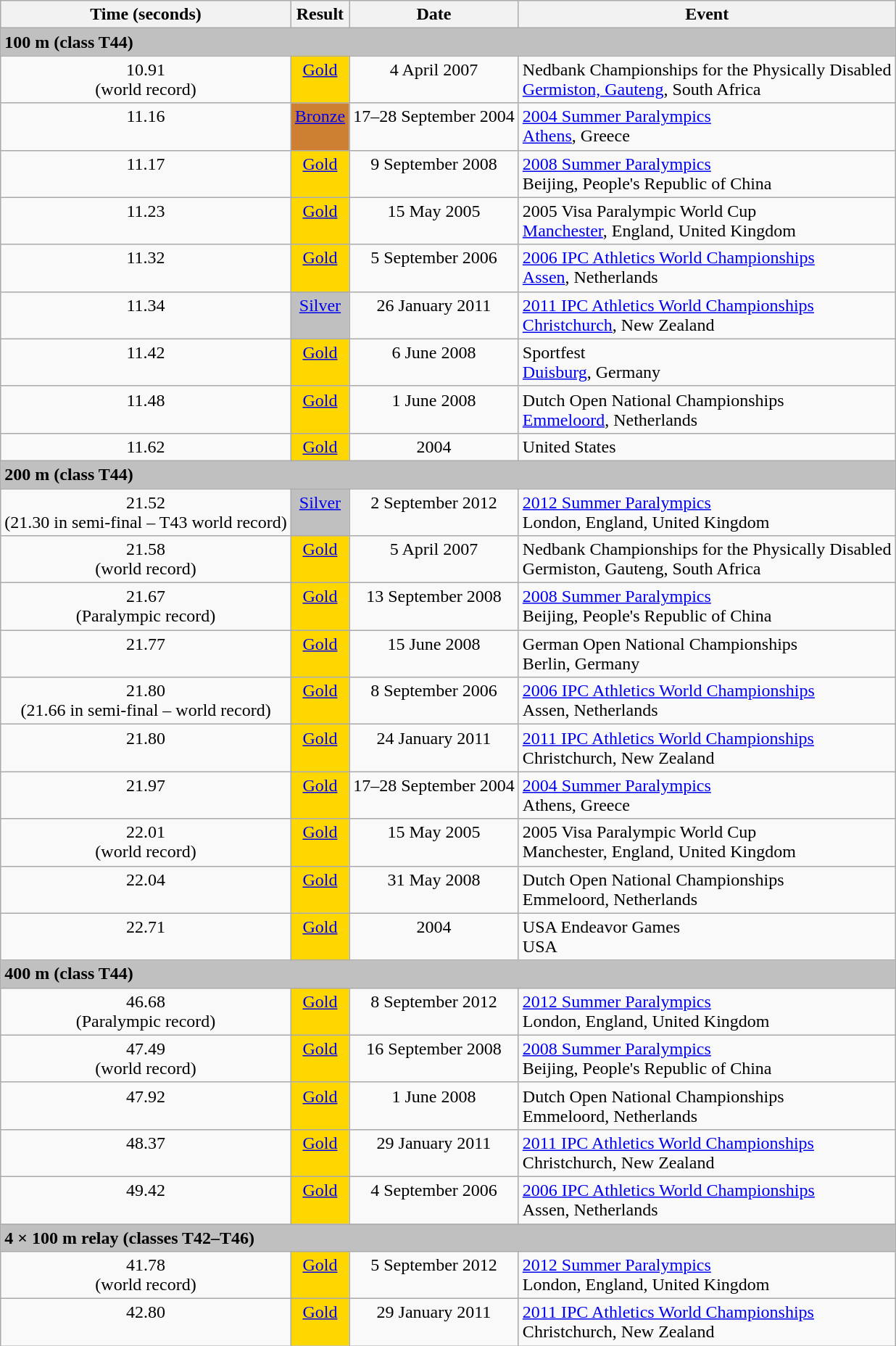<table class="wikitable">
<tr>
<th>Time (seconds)</th>
<th>Result</th>
<th>Date</th>
<th>Event</th>
</tr>
<tr>
<td colspan="4" style="background:silver;"><strong>100 m (class T44)</strong></td>
</tr>
<tr valign=top>
<td align=center>10.91<br>(world record)</td>
<td style="text-align:center; background:gold;"><a href='#'>Gold</a></td>
<td align=center>4 April 2007</td>
<td>Nedbank Championships for the Physically Disabled<br><a href='#'>Germiston, Gauteng</a>, South Africa</td>
</tr>
<tr valign=top>
<td align=center>11.16</td>
<td style="text-align:center; background:#cd7f32;"><a href='#'>Bronze</a></td>
<td align=center>17–28 September 2004</td>
<td><a href='#'>2004 Summer Paralympics</a><br><a href='#'>Athens</a>, Greece</td>
</tr>
<tr valign=top>
<td align=center>11.17</td>
<td style="text-align:center; background:gold;"><a href='#'>Gold</a></td>
<td align=center>9 September 2008</td>
<td><a href='#'>2008 Summer Paralympics</a><br>Beijing, People's Republic of China</td>
</tr>
<tr valign=top>
<td align=center>11.23</td>
<td style="text-align:center; background:gold;"><a href='#'>Gold</a></td>
<td align=center>15 May 2005</td>
<td>2005 Visa Paralympic World Cup<br><a href='#'>Manchester</a>, England, United Kingdom</td>
</tr>
<tr valign=top>
<td align=center>11.32</td>
<td style="text-align:center; background:gold;"><a href='#'>Gold</a></td>
<td align=center>5 September 2006</td>
<td><a href='#'>2006 IPC Athletics World Championships</a><br><a href='#'>Assen</a>, Netherlands</td>
</tr>
<tr valign=top>
<td align=center>11.34</td>
<td style="text-align:center; background:silver;"><a href='#'>Silver</a></td>
<td align=center>26 January 2011</td>
<td><a href='#'>2011 IPC Athletics World Championships</a><br><a href='#'>Christchurch</a>, New Zealand</td>
</tr>
<tr valign=top>
<td align=center>11.42</td>
<td style="text-align:center; background:gold;"><a href='#'>Gold</a></td>
<td align=center>6 June 2008</td>
<td>Sportfest<br><a href='#'>Duisburg</a>, Germany</td>
</tr>
<tr valign=top>
<td align=center>11.48</td>
<td style="text-align:center; background:gold;"><a href='#'>Gold</a></td>
<td align=center>1 June 2008</td>
<td>Dutch Open National Championships<br><a href='#'>Emmeloord</a>, Netherlands</td>
</tr>
<tr valign=top>
<td align=center>11.62</td>
<td style="text-align:center; background:gold;"><a href='#'>Gold</a></td>
<td align=center>2004</td>
<td USA Endeavor Games>United States</td>
</tr>
<tr>
<td colspan="4" style="background:silver;"><strong>200 m (class T44)</strong></td>
</tr>
<tr valign=top>
<td align=center>21.52<br>(21.30 in semi-final – T43 world record)</td>
<td style="text-align:center; background:silver;"><a href='#'>Silver</a></td>
<td align=center>2 September 2012</td>
<td><a href='#'>2012 Summer Paralympics</a><br>London, England, United Kingdom</td>
</tr>
<tr valign=top>
<td align=center>21.58<br>(world record)</td>
<td style="text-align:center; background:gold;"><a href='#'>Gold</a></td>
<td align=center>5 April 2007</td>
<td>Nedbank Championships for the Physically Disabled<br>Germiston, Gauteng, South Africa</td>
</tr>
<tr valign=top>
<td align=center>21.67<br>(Paralympic record)</td>
<td style="text-align:center; background:gold;"><a href='#'>Gold</a></td>
<td align=center>13 September 2008</td>
<td><a href='#'>2008 Summer Paralympics</a><br>Beijing, People's Republic of China</td>
</tr>
<tr valign=top>
<td align=center>21.77</td>
<td style="text-align:center; background:gold;"><a href='#'>Gold</a></td>
<td align=center>15 June 2008</td>
<td>German Open National Championships<br>Berlin, Germany</td>
</tr>
<tr valign=top>
<td align=center>21.80<br>(21.66 in semi-final – world record)</td>
<td style="text-align:center; background:gold;"><a href='#'>Gold</a></td>
<td align=center>8 September 2006</td>
<td><a href='#'>2006 IPC Athletics World Championships</a><br>Assen, Netherlands</td>
</tr>
<tr valign=top>
<td align=center>21.80</td>
<td style="text-align:center; background:gold;"><a href='#'>Gold</a></td>
<td align=center>24 January 2011</td>
<td><a href='#'>2011 IPC Athletics World Championships</a><br>Christchurch, New Zealand</td>
</tr>
<tr valign=top>
<td align=center>21.97</td>
<td style="text-align:center; background:gold;"><a href='#'>Gold</a></td>
<td align=center>17–28 September 2004</td>
<td><a href='#'>2004 Summer Paralympics</a><br>Athens, Greece</td>
</tr>
<tr valign=top>
<td align=center>22.01<br>(world record)</td>
<td style="text-align:center; background:gold;"><a href='#'>Gold</a></td>
<td align=center>15 May 2005</td>
<td>2005 Visa Paralympic World Cup<br>Manchester, England, United Kingdom</td>
</tr>
<tr valign=top>
<td align=center>22.04</td>
<td style="text-align:center; background:gold;"><a href='#'>Gold</a></td>
<td align=center>31 May 2008</td>
<td>Dutch Open National Championships<br>Emmeloord, Netherlands</td>
</tr>
<tr valign=top>
<td align=center>22.71</td>
<td style="text-align:center; background:gold;"><a href='#'>Gold</a></td>
<td align=center>2004</td>
<td>USA Endeavor Games<br>USA</td>
</tr>
<tr valign=top>
<td colspan="4" style="background:silver;"><strong>400 m (class T44)</strong></td>
</tr>
<tr valign=top>
<td align=center>46.68<br>(Paralympic record)</td>
<td style="text-align:center; background:gold;"><a href='#'>Gold</a></td>
<td align=center>8 September 2012</td>
<td><a href='#'>2012 Summer Paralympics</a><br>London, England, United Kingdom</td>
</tr>
<tr valign=top>
<td align=center>47.49<br>(world record)</td>
<td style="text-align:center; background:gold;"><a href='#'>Gold</a></td>
<td align=center>16 September 2008</td>
<td><a href='#'>2008 Summer Paralympics</a><br>Beijing, People's Republic of China</td>
</tr>
<tr valign=top>
<td align=center>47.92</td>
<td style="text-align:center; background:gold;"><a href='#'>Gold</a></td>
<td align=center>1 June 2008</td>
<td>Dutch Open National Championships<br>Emmeloord, Netherlands</td>
</tr>
<tr valign=top>
<td align=center>48.37</td>
<td style="text-align:center; background:gold;"><a href='#'>Gold</a></td>
<td align=center>29 January 2011</td>
<td><a href='#'>2011 IPC Athletics World Championships</a><br>Christchurch, New Zealand</td>
</tr>
<tr valign=top>
<td align=center>49.42</td>
<td style="text-align:center; background:gold;"><a href='#'>Gold</a></td>
<td align=center>4 September 2006</td>
<td><a href='#'>2006 IPC Athletics World Championships</a><br>Assen, Netherlands</td>
</tr>
<tr valign=top>
<td colspan="4" style="background:silver;"><strong>4 × 100 m relay (classes T42–T46)</strong></td>
</tr>
<tr valign=top>
<td align=center>41.78<br>(world record)</td>
<td style="text-align:center; background:gold;"><a href='#'>Gold</a></td>
<td align=center>5 September 2012</td>
<td><a href='#'>2012 Summer Paralympics</a><br>London, England, United Kingdom</td>
</tr>
<tr valign=top>
<td align=center>42.80</td>
<td style="text-align:center; background:gold;"><a href='#'>Gold</a></td>
<td align=center>29 January 2011</td>
<td><a href='#'>2011 IPC Athletics World Championships</a><br>Christchurch, New Zealand</td>
</tr>
</table>
